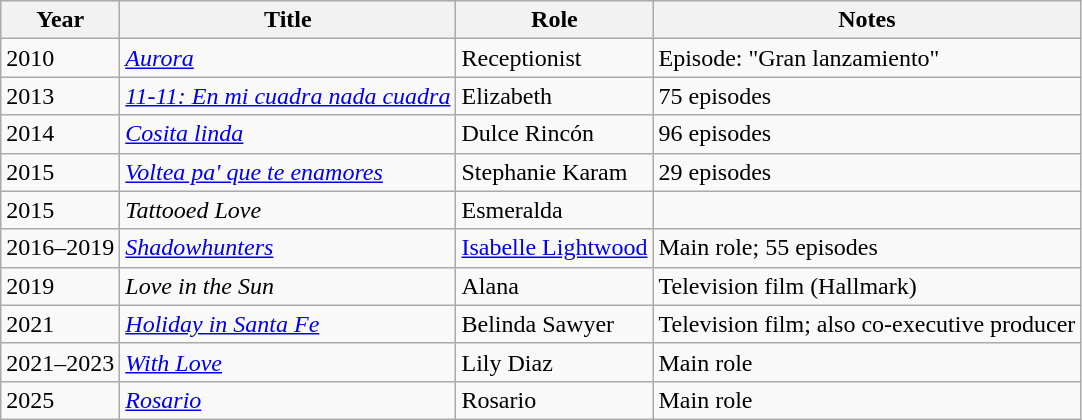<table class="wikitable sortable">
<tr>
<th>Year</th>
<th>Title</th>
<th>Role</th>
<th class="unsortable">Notes</th>
</tr>
<tr>
<td>2010</td>
<td><em><a href='#'>Aurora</a></em></td>
<td>Receptionist</td>
<td>Episode: "Gran lanzamiento"</td>
</tr>
<tr>
<td>2013</td>
<td><em><a href='#'>11-11: En mi cuadra nada cuadra</a></em></td>
<td>Elizabeth</td>
<td>75 episodes</td>
</tr>
<tr>
<td>2014</td>
<td><em><a href='#'>Cosita linda</a></em></td>
<td>Dulce Rincón</td>
<td>96 episodes</td>
</tr>
<tr>
<td>2015</td>
<td><em><a href='#'>Voltea pa' que te enamores</a></em></td>
<td>Stephanie Karam</td>
<td>29 episodes</td>
</tr>
<tr>
<td>2015</td>
<td><em>Tattooed Love</em></td>
<td>Esmeralda</td>
<td></td>
</tr>
<tr>
<td>2016–2019</td>
<td><em><a href='#'>Shadowhunters</a></em></td>
<td><a href='#'>Isabelle Lightwood</a></td>
<td>Main role; 55 episodes</td>
</tr>
<tr>
<td>2019</td>
<td><em>Love in the Sun</em></td>
<td>Alana</td>
<td>Television film (Hallmark)</td>
</tr>
<tr>
<td>2021</td>
<td><em><a href='#'>Holiday in Santa Fe</a></em></td>
<td>Belinda Sawyer</td>
<td>Television film; also co-executive producer</td>
</tr>
<tr>
<td>2021–2023</td>
<td><em><a href='#'>With Love</a></em></td>
<td>Lily Diaz</td>
<td>Main role</td>
</tr>
<tr>
<td>2025</td>
<td><em><a href='#'>Rosario</a></em></td>
<td>Rosario</td>
<td>Main role</td>
</tr>
</table>
